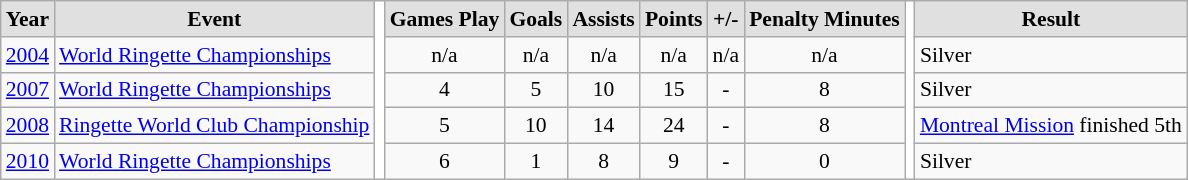<table style="font-size: 90%; text-align: center;" class="wikitable alternance2">
<tr>
<th scope="col" style="background: #e0e0e0;">Year</th>
<th scope="col" style="background: #e0e0e0;">Event</th>
<td rowspan="99" style="background: #fff;"></td>
<th scope="col" style="background: #e0e0e0;">Games Play</th>
<th scope="col" style="background: #e0e0e0;">Goals</th>
<th scope="col" style="background: #e0e0e0;">Assists</th>
<th scope="col" style="background: #e0e0e0;">Points</th>
<th scope="col" style="background: #e0e0e0;">+/-</th>
<th scope="col" style="background: #e0e0e0;">Penalty Minutes</th>
<td rowspan="99" style="background: #fff;"></td>
<th scope="col" style="background: #e0e0e0;">Result</th>
</tr>
<tr>
<td><a href='#'>2004</a></td>
<td align="left"><a href='#'>World Ringette Championships</a></td>
<td>n/a</td>
<td>n/a</td>
<td>n/a</td>
<td>n/a</td>
<td>n/a</td>
<td>n/a</td>
<td align="left"> Silver</td>
</tr>
<tr>
<td><a href='#'>2007</a></td>
<td align="left"><a href='#'>World Ringette Championships</a></td>
<td>4</td>
<td>5</td>
<td>10</td>
<td>15</td>
<td>-</td>
<td>8</td>
<td align="left"> Silver</td>
</tr>
<tr>
<td><a href='#'>2008</a></td>
<td align="left"><a href='#'>Ringette World Club Championship</a></td>
<td>5</td>
<td>10</td>
<td>14</td>
<td>24</td>
<td>-</td>
<td>8</td>
<td align="left"><a href='#'>Montreal Mission</a> finished 5th</td>
</tr>
<tr>
<td><a href='#'>2010</a></td>
<td align="left"><a href='#'>World Ringette Championships</a></td>
<td>6</td>
<td>1</td>
<td>8</td>
<td>9</td>
<td>-</td>
<td>0</td>
<td align="left"> Silver</td>
</tr>
</table>
